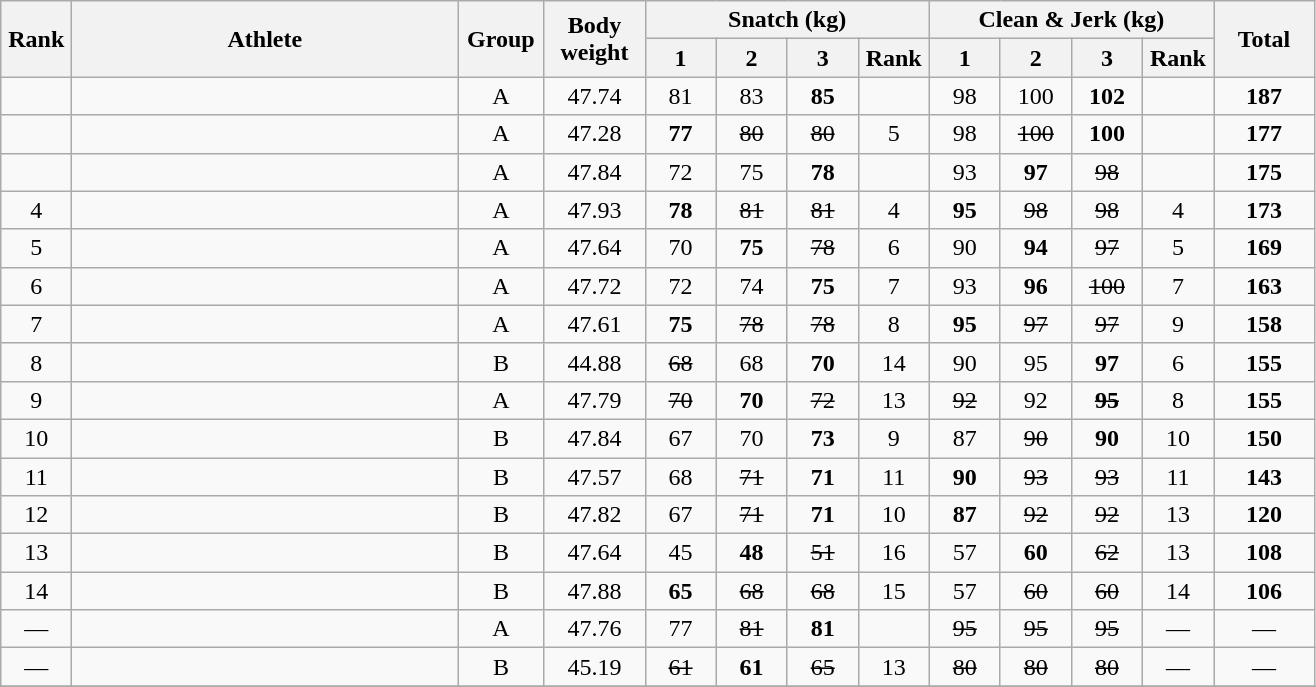<table class = "wikitable" style="text-align:center;">
<tr>
<th rowspan=2 width=40>Rank</th>
<th rowspan=2 width=250>Athlete</th>
<th rowspan=2 width=50>Group</th>
<th rowspan=2 width=60>Body weight</th>
<th colspan=4>Snatch (kg)</th>
<th colspan=4>Clean & Jerk (kg)</th>
<th rowspan=2 width=60>Total</th>
</tr>
<tr>
<th width=40>1</th>
<th width=40>2</th>
<th width=40>3</th>
<th width=40>Rank</th>
<th width=40>1</th>
<th width=40>2</th>
<th width=40>3</th>
<th width=40>Rank</th>
</tr>
<tr>
<td></td>
<td align=left></td>
<td>A</td>
<td>47.74</td>
<td>81</td>
<td>83</td>
<td><strong>85</strong></td>
<td></td>
<td>98</td>
<td>100</td>
<td><strong>102</strong></td>
<td></td>
<td><strong>187</strong></td>
</tr>
<tr>
<td></td>
<td align=left></td>
<td>A</td>
<td>47.28</td>
<td><strong>77</strong></td>
<td><s>80 </s></td>
<td><s>80 </s></td>
<td>5</td>
<td>98</td>
<td><s>100 </s></td>
<td><strong>100</strong></td>
<td></td>
<td><strong>177</strong></td>
</tr>
<tr>
<td></td>
<td align=left></td>
<td>A</td>
<td>47.84</td>
<td>72</td>
<td>75</td>
<td><strong>78</strong></td>
<td></td>
<td>93</td>
<td><strong>97</strong></td>
<td><s>98 </s></td>
<td></td>
<td><strong>175</strong></td>
</tr>
<tr>
<td>4</td>
<td align=left></td>
<td>A</td>
<td>47.93</td>
<td><strong>78</strong></td>
<td><s>81 </s></td>
<td><s>81 </s></td>
<td>4</td>
<td><strong>95</strong></td>
<td><s>98 </s></td>
<td><s>98 </s></td>
<td>4</td>
<td><strong>173</strong></td>
</tr>
<tr>
<td>5</td>
<td align=left></td>
<td>A</td>
<td>47.64</td>
<td>70</td>
<td><strong>75</strong></td>
<td><s>78 </s></td>
<td>6</td>
<td>90</td>
<td><strong>94</strong></td>
<td><s>97 </s></td>
<td>5</td>
<td><strong>169</strong></td>
</tr>
<tr>
<td>6</td>
<td align=left></td>
<td>A</td>
<td>47.72</td>
<td>72</td>
<td>74</td>
<td><strong>75</strong></td>
<td>7</td>
<td>93</td>
<td><strong>96</strong></td>
<td><s>100 </s></td>
<td>7</td>
<td><strong>163</strong></td>
</tr>
<tr>
<td>7</td>
<td align=left></td>
<td>A</td>
<td>47.61</td>
<td><strong>75</strong></td>
<td><s>78 </s></td>
<td><s>78 </s></td>
<td>8</td>
<td><strong>95</strong></td>
<td><s>97 </s></td>
<td><s>97 </s></td>
<td>9</td>
<td><strong>158</strong></td>
</tr>
<tr>
<td>8</td>
<td align=left></td>
<td>B</td>
<td>44.88</td>
<td><s>68 </s></td>
<td>68</td>
<td><strong>70</strong></td>
<td>14</td>
<td>90</td>
<td>95</td>
<td><strong>97</strong></td>
<td>6</td>
<td><strong>155</strong></td>
</tr>
<tr>
<td>9</td>
<td align=left></td>
<td>A</td>
<td>47.79</td>
<td><s>70 </s></td>
<td><strong>70</strong></td>
<td><s>72 </s></td>
<td>13</td>
<td><s>92 </s></td>
<td>92</td>
<td><s><strong>95</strong> </s></td>
<td>8</td>
<td><strong>155</strong></td>
</tr>
<tr>
<td>10</td>
<td align=left></td>
<td>B</td>
<td>47.84</td>
<td>67</td>
<td>70</td>
<td><strong>73</strong></td>
<td>9</td>
<td>87</td>
<td><s>90 </s></td>
<td><strong>90</strong></td>
<td>10</td>
<td><strong>150</strong></td>
</tr>
<tr>
<td>11</td>
<td align=left></td>
<td>B</td>
<td>47.57</td>
<td>68</td>
<td><s>71 </s></td>
<td><strong>71</strong></td>
<td>11</td>
<td><strong>90</strong></td>
<td><s>93 </s></td>
<td><s>93 </s></td>
<td>11</td>
<td><strong>143</strong></td>
</tr>
<tr>
<td>12</td>
<td align=left></td>
<td>B</td>
<td>47.82</td>
<td>67</td>
<td><s>71 </s></td>
<td><strong>71</strong></td>
<td>10</td>
<td><strong>87</strong></td>
<td><s>92 </s></td>
<td><s>92 </s></td>
<td>13</td>
<td><strong>120</strong></td>
</tr>
<tr>
<td>13</td>
<td align=left></td>
<td>B</td>
<td>47.64</td>
<td>45</td>
<td><strong>48</strong></td>
<td><s>51 </s></td>
<td>16</td>
<td>57</td>
<td><strong>60</strong></td>
<td><s>62 </s></td>
<td>13</td>
<td><strong>108</strong></td>
</tr>
<tr>
<td>14</td>
<td align=left></td>
<td>B</td>
<td>47.88</td>
<td><strong>65</strong></td>
<td><s>68 </s></td>
<td><s>68 </s></td>
<td>15</td>
<td>57</td>
<td><s>60 </s></td>
<td><s>60 </s></td>
<td>14</td>
<td><strong>106</strong></td>
</tr>
<tr>
<td>—</td>
<td align=left></td>
<td>A</td>
<td>47.76</td>
<td>77</td>
<td><s>81 </s></td>
<td><strong>81</strong></td>
<td></td>
<td><s>95 </s></td>
<td><s>95 </s></td>
<td><s>95 </s></td>
<td>—</td>
<td>—</td>
</tr>
<tr>
<td>—</td>
<td align=left></td>
<td>B</td>
<td>45.19</td>
<td><s>61 </s></td>
<td><strong>61</strong></td>
<td><s>65 </s></td>
<td>13</td>
<td><s>80 </s></td>
<td><s>80 </s></td>
<td><s>80 </s></td>
<td>—</td>
<td>—</td>
</tr>
<tr>
</tr>
</table>
